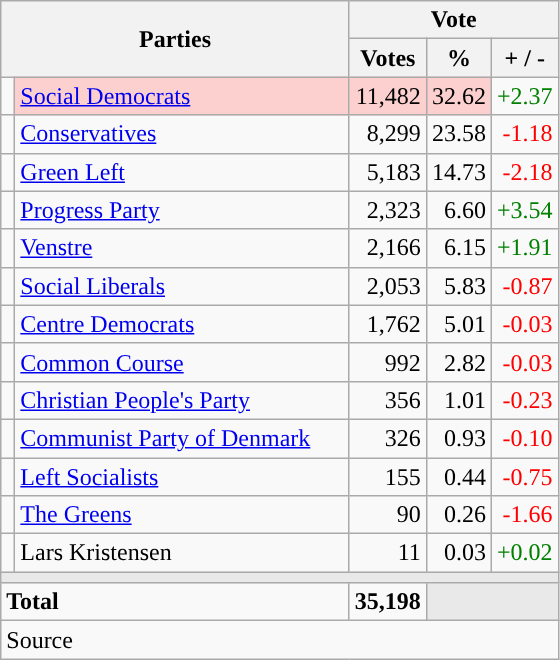<table class="wikitable" style="text-align:right;">
<tr>
<th style="text-align:centre;" rowspan="2" colspan="2" width="225">Parties</th>
<th colspan="3">Vote</th>
</tr>
<tr>
<th width="15">Votes</th>
<th width="15">%</th>
<th width="15">+ / -</th>
</tr>
<tr>
<td width="2" style="color:inherit;background:"></td>
<td bgcolor=#fbd0ce  align="left"><a href='#'>Social Democrats</a></td>
<td bgcolor=#fbd0ce>11,482</td>
<td bgcolor=#fbd0ce>32.62</td>
<td style=color:green;>+2.37</td>
</tr>
<tr>
<td width="2" style="color:inherit;background:"></td>
<td align="left"><a href='#'>Conservatives</a></td>
<td>8,299</td>
<td>23.58</td>
<td style=color:red;>-1.18</td>
</tr>
<tr>
<td width="2" style="color:inherit;background:"></td>
<td align="left"><a href='#'>Green Left</a></td>
<td>5,183</td>
<td>14.73</td>
<td style=color:red;>-2.18</td>
</tr>
<tr>
<td width="2" style="color:inherit;background:"></td>
<td align="left"><a href='#'>Progress Party</a></td>
<td>2,323</td>
<td>6.60</td>
<td style=color:green;>+3.54</td>
</tr>
<tr>
<td width="2" style="color:inherit;background:"></td>
<td align="left"><a href='#'>Venstre</a></td>
<td>2,166</td>
<td>6.15</td>
<td style=color:green;>+1.91</td>
</tr>
<tr>
<td width="2" style="color:inherit;background:"></td>
<td align="left"><a href='#'>Social Liberals</a></td>
<td>2,053</td>
<td>5.83</td>
<td style=color:red;>-0.87</td>
</tr>
<tr>
<td width="2" style="color:inherit;background:"></td>
<td align="left"><a href='#'>Centre Democrats</a></td>
<td>1,762</td>
<td>5.01</td>
<td style=color:red;>-0.03</td>
</tr>
<tr>
<td width="2" style="color:inherit;background:"></td>
<td align="left"><a href='#'>Common Course</a></td>
<td>992</td>
<td>2.82</td>
<td style=color:red;>-0.03</td>
</tr>
<tr>
<td width="2" style="color:inherit;background:"></td>
<td align="left"><a href='#'>Christian People's Party</a></td>
<td>356</td>
<td>1.01</td>
<td style=color:red;>-0.23</td>
</tr>
<tr>
<td width="2" style="color:inherit;background:"></td>
<td align="left"><a href='#'>Communist Party of Denmark</a></td>
<td>326</td>
<td>0.93</td>
<td style=color:red;>-0.10</td>
</tr>
<tr>
<td width="2" style="color:inherit;background:"></td>
<td align="left"><a href='#'>Left Socialists</a></td>
<td>155</td>
<td>0.44</td>
<td style=color:red;>-0.75</td>
</tr>
<tr>
<td width="2" style="color:inherit;background:"></td>
<td align="left"><a href='#'>The Greens</a></td>
<td>90</td>
<td>0.26</td>
<td style=color:red;>-1.66</td>
</tr>
<tr>
<td width="2" style="color:inherit;background:"></td>
<td align="left">Lars Kristensen</td>
<td>11</td>
<td>0.03</td>
<td style=color:green;>+0.02</td>
</tr>
<tr>
<td colspan="7" bgcolor="#E9E9E9"></td>
</tr>
<tr>
<td align="left" colspan="2"><strong>Total</strong></td>
<td><strong>35,198</strong></td>
<td bgcolor="#E9E9E9" colspan="2"></td>
</tr>
<tr>
<td align="left" colspan="6">Source</td>
</tr>
</table>
